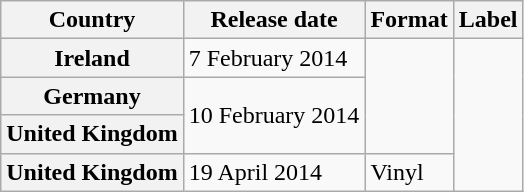<table class="wikitable plainrowheaders">
<tr>
<th>Country</th>
<th>Release date</th>
<th>Format</th>
<th>Label</th>
</tr>
<tr>
<th scope="row">Ireland</th>
<td>7 February 2014</td>
<td rowspan="3"></td>
<td rowspan="4"></td>
</tr>
<tr>
<th scope="row">Germany</th>
<td rowspan="2">10 February 2014</td>
</tr>
<tr>
<th scope="row">United Kingdom</th>
</tr>
<tr>
<th scope="row">United Kingdom</th>
<td>19 April 2014</td>
<td>Vinyl</td>
</tr>
</table>
